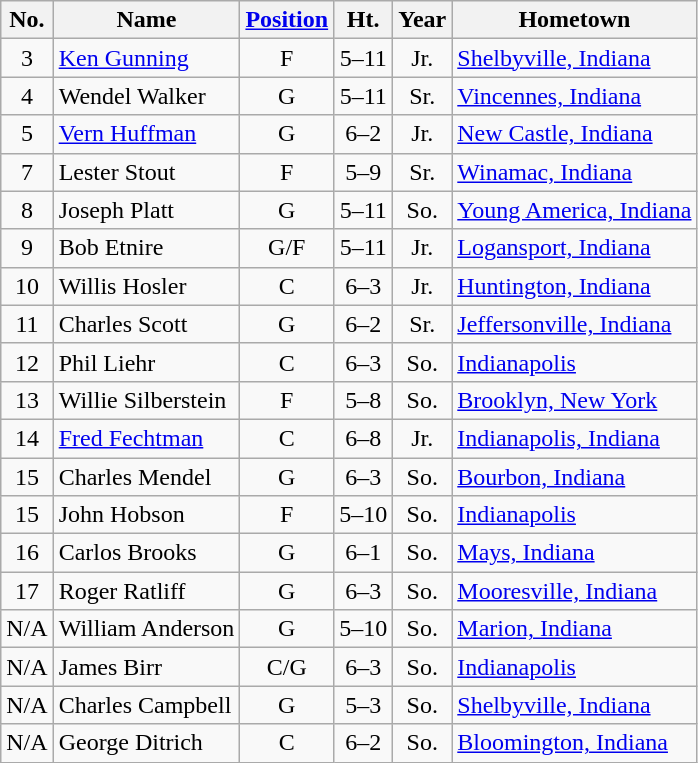<table class="wikitable" style="text-align:center">
<tr>
<th>No.</th>
<th>Name</th>
<th><a href='#'>Position</a></th>
<th>Ht.</th>
<th>Year</th>
<th>Hometown</th>
</tr>
<tr>
<td>3</td>
<td style="text-align:left"><a href='#'>Ken Gunning</a></td>
<td>F</td>
<td>5–11</td>
<td>Jr.</td>
<td style="text-align:left"><a href='#'>Shelbyville, Indiana</a></td>
</tr>
<tr>
<td>4</td>
<td style="text-align:left">Wendel Walker</td>
<td>G</td>
<td>5–11</td>
<td>Sr.</td>
<td style="text-align:left"><a href='#'>Vincennes, Indiana</a></td>
</tr>
<tr>
<td>5</td>
<td style="text-align:left"><a href='#'>Vern Huffman</a></td>
<td>G</td>
<td>6–2</td>
<td>Jr.</td>
<td style="text-align:left"><a href='#'>New Castle, Indiana</a></td>
</tr>
<tr>
<td>7</td>
<td style="text-align:left">Lester Stout</td>
<td>F</td>
<td>5–9</td>
<td>Sr.</td>
<td style="text-align:left"><a href='#'>Winamac, Indiana</a></td>
</tr>
<tr>
<td>8</td>
<td style="text-align:left">Joseph Platt</td>
<td>G</td>
<td>5–11</td>
<td>So.</td>
<td style="text-align:left"><a href='#'>Young America, Indiana</a></td>
</tr>
<tr>
<td>9</td>
<td style="text-align:left">Bob Etnire</td>
<td>G/F</td>
<td>5–11</td>
<td>Jr.</td>
<td style="text-align:left"><a href='#'>Logansport, Indiana</a></td>
</tr>
<tr>
<td>10</td>
<td style="text-align:left">Willis Hosler</td>
<td>C</td>
<td>6–3</td>
<td>Jr.</td>
<td style="text-align:left"><a href='#'>Huntington, Indiana</a></td>
</tr>
<tr>
<td>11</td>
<td style="text-align:left">Charles Scott</td>
<td>G</td>
<td>6–2</td>
<td>Sr.</td>
<td style="text-align:left"><a href='#'>Jeffersonville, Indiana</a></td>
</tr>
<tr>
<td>12</td>
<td style="text-align:left">Phil Liehr</td>
<td>C</td>
<td>6–3</td>
<td>So.</td>
<td style="text-align:left"><a href='#'>Indianapolis</a></td>
</tr>
<tr>
<td>13</td>
<td style="text-align:left">Willie Silberstein</td>
<td>F</td>
<td>5–8</td>
<td>So.</td>
<td style="text-align:left"><a href='#'>Brooklyn, New York</a></td>
</tr>
<tr>
<td>14</td>
<td style="text-align:left"><a href='#'>Fred Fechtman</a></td>
<td>C</td>
<td>6–8</td>
<td>Jr.</td>
<td style="text-align:left"><a href='#'>Indianapolis, Indiana</a></td>
</tr>
<tr>
<td>15</td>
<td style="text-align:left">Charles Mendel</td>
<td>G</td>
<td>6–3</td>
<td>So.</td>
<td style="text-align:left"><a href='#'>Bourbon, Indiana</a></td>
</tr>
<tr>
<td>15</td>
<td style="text-align:left">John Hobson</td>
<td>F</td>
<td>5–10</td>
<td>So.</td>
<td style="text-align:left"><a href='#'>Indianapolis</a></td>
</tr>
<tr>
<td>16</td>
<td style="text-align:left">Carlos Brooks</td>
<td>G</td>
<td>6–1</td>
<td>So.</td>
<td style="text-align:left"><a href='#'>Mays, Indiana</a></td>
</tr>
<tr>
<td>17</td>
<td style="text-align:left">Roger Ratliff</td>
<td>G</td>
<td>6–3</td>
<td>So.</td>
<td style="text-align:left"><a href='#'>Mooresville, Indiana</a></td>
</tr>
<tr>
<td>N/A</td>
<td style="text-align:left">William Anderson</td>
<td>G</td>
<td>5–10</td>
<td>So.</td>
<td style="text-align:left"><a href='#'>Marion, Indiana</a></td>
</tr>
<tr>
<td>N/A</td>
<td style="text-align:left">James Birr</td>
<td>C/G</td>
<td>6–3</td>
<td>So.</td>
<td style="text-align:left"><a href='#'>Indianapolis</a></td>
</tr>
<tr>
<td>N/A</td>
<td style="text-align:left">Charles Campbell</td>
<td>G</td>
<td>5–3</td>
<td>So.</td>
<td style="text-align:left"><a href='#'>Shelbyville, Indiana</a></td>
</tr>
<tr>
<td>N/A</td>
<td style="text-align:left">George Ditrich</td>
<td>C</td>
<td>6–2</td>
<td>So.</td>
<td style="text-align:left"><a href='#'>Bloomington, Indiana</a></td>
</tr>
</table>
